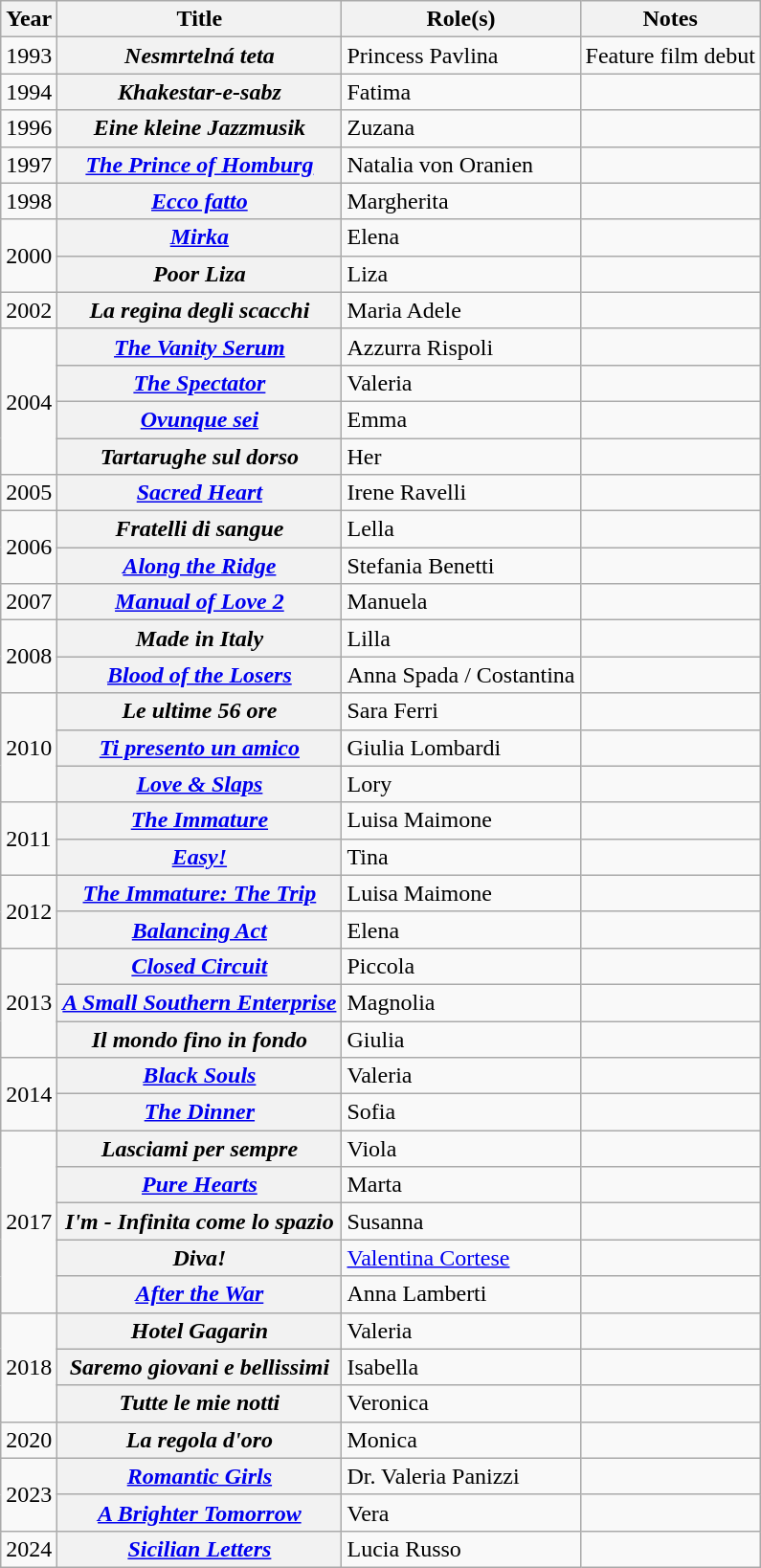<table class="wikitable plainrowheaders sortable">
<tr>
<th scope="col">Year</th>
<th scope="col">Title</th>
<th scope="col">Role(s)</th>
<th scope="col" class="unsortable">Notes</th>
</tr>
<tr>
<td>1993</td>
<th scope="row"><em>Nesmrtelná teta</em></th>
<td>Princess Pavlina</td>
<td>Feature film debut</td>
</tr>
<tr>
<td>1994</td>
<th scope="row"><em>Khakestar-e-sabz</em></th>
<td>Fatima</td>
<td></td>
</tr>
<tr>
<td>1996</td>
<th scope="row"><em>Eine kleine Jazzmusik</em></th>
<td>Zuzana</td>
<td></td>
</tr>
<tr>
<td>1997</td>
<th scope="row"><em><a href='#'>The Prince of Homburg</a></em></th>
<td>Natalia von Oranien</td>
<td></td>
</tr>
<tr>
<td>1998</td>
<th scope="row"><em><a href='#'>Ecco fatto</a></em></th>
<td>Margherita</td>
<td></td>
</tr>
<tr>
<td rowspan="2">2000</td>
<th scope="row"><em><a href='#'>Mirka</a></em></th>
<td>Elena</td>
<td></td>
</tr>
<tr>
<th scope="row"><em>Poor Liza</em></th>
<td>Liza</td>
<td></td>
</tr>
<tr>
<td>2002</td>
<th scope="row"><em>La regina degli scacchi</em></th>
<td>Maria Adele</td>
<td></td>
</tr>
<tr>
<td rowspan="4">2004</td>
<th scope="row"><em><a href='#'>The Vanity Serum</a></em></th>
<td>Azzurra Rispoli</td>
<td></td>
</tr>
<tr>
<th scope="row"><em><a href='#'>The Spectator</a></em></th>
<td>Valeria</td>
<td></td>
</tr>
<tr>
<th scope="row"><em><a href='#'>Ovunque sei</a></em></th>
<td>Emma</td>
<td></td>
</tr>
<tr>
<th scope="row"><em>Tartarughe sul dorso</em></th>
<td>Her</td>
<td></td>
</tr>
<tr>
<td>2005</td>
<th scope="row"><em><a href='#'>Sacred Heart</a></em></th>
<td>Irene Ravelli</td>
<td></td>
</tr>
<tr>
<td rowspan="2">2006</td>
<th scope="row"><em>Fratelli di sangue</em></th>
<td>Lella</td>
<td></td>
</tr>
<tr>
<th scope="row"><em><a href='#'>Along the Ridge</a></em></th>
<td>Stefania Benetti</td>
<td></td>
</tr>
<tr>
<td>2007</td>
<th scope="row"><em><a href='#'>Manual of Love 2</a></em></th>
<td>Manuela</td>
<td></td>
</tr>
<tr>
<td rowspan="2">2008</td>
<th scope="row"><em>Made in Italy</em></th>
<td>Lilla</td>
<td></td>
</tr>
<tr>
<th scope="row"><em><a href='#'>Blood of the Losers</a></em></th>
<td>Anna Spada / Costantina</td>
<td></td>
</tr>
<tr>
<td rowspan="3">2010</td>
<th scope="row"><em>Le ultime 56 ore</em></th>
<td>Sara Ferri</td>
<td></td>
</tr>
<tr>
<th scope="row"><em><a href='#'>Ti presento un amico</a></em></th>
<td>Giulia Lombardi</td>
<td></td>
</tr>
<tr>
<th scope="row"><em><a href='#'>Love & Slaps</a></em></th>
<td>Lory</td>
<td></td>
</tr>
<tr>
<td rowspan="2">2011</td>
<th scope="row"><em><a href='#'>The Immature</a></em></th>
<td>Luisa Maimone</td>
<td></td>
</tr>
<tr>
<th scope="row"><em><a href='#'>Easy!</a></em></th>
<td>Tina</td>
<td></td>
</tr>
<tr>
<td rowspan="2">2012</td>
<th scope="row"><em><a href='#'>The Immature: The Trip</a></em></th>
<td>Luisa Maimone</td>
<td></td>
</tr>
<tr>
<th scope="row"><em><a href='#'>Balancing Act</a></em></th>
<td>Elena</td>
<td></td>
</tr>
<tr>
<td rowspan="3">2013</td>
<th scope="row"><em><a href='#'>Closed Circuit</a></em></th>
<td>Piccola</td>
<td></td>
</tr>
<tr>
<th scope="row"><em><a href='#'>A Small Southern Enterprise</a></em></th>
<td>Magnolia</td>
<td></td>
</tr>
<tr>
<th scope="row"><em>Il mondo fino in fondo</em></th>
<td>Giulia</td>
<td></td>
</tr>
<tr>
<td rowspan="2">2014</td>
<th scope="row"><em><a href='#'>Black Souls</a></em></th>
<td>Valeria</td>
<td></td>
</tr>
<tr>
<th scope="row"><em><a href='#'>The Dinner</a></em></th>
<td>Sofia</td>
<td></td>
</tr>
<tr>
<td rowspan="5">2017</td>
<th scope="row"><em>Lasciami per sempre</em></th>
<td>Viola</td>
<td></td>
</tr>
<tr>
<th scope="row"><em><a href='#'>Pure Hearts</a></em></th>
<td>Marta</td>
<td></td>
</tr>
<tr>
<th scope="row"><em>I'm - Infinita come lo spazio</em></th>
<td>Susanna</td>
<td></td>
</tr>
<tr>
<th scope="row"><em>Diva!</em></th>
<td><a href='#'>Valentina Cortese</a></td>
<td></td>
</tr>
<tr>
<th scope="row"><em><a href='#'>After the War</a></em></th>
<td>Anna Lamberti</td>
<td></td>
</tr>
<tr>
<td rowspan="3">2018</td>
<th scope="row"><em>Hotel Gagarin</em></th>
<td>Valeria</td>
<td></td>
</tr>
<tr>
<th scope="row"><em>Saremo giovani e bellissimi</em></th>
<td>Isabella</td>
<td></td>
</tr>
<tr>
<th scope="row"><em>Tutte le mie notti</em></th>
<td>Veronica</td>
<td></td>
</tr>
<tr>
<td>2020</td>
<th scope="row"><em>La regola d'oro</em></th>
<td>Monica</td>
<td></td>
</tr>
<tr>
<td rowspan="2">2023</td>
<th scope="row"><em><a href='#'>Romantic Girls</a></em></th>
<td>Dr. Valeria Panizzi</td>
<td></td>
</tr>
<tr>
<th scope="row"><em><a href='#'>A Brighter Tomorrow</a></em></th>
<td>Vera</td>
<td></td>
</tr>
<tr>
<td>2024</td>
<th scope="row"><em><a href='#'>Sicilian Letters</a></em></th>
<td>Lucia Russo</td>
<td></td>
</tr>
</table>
